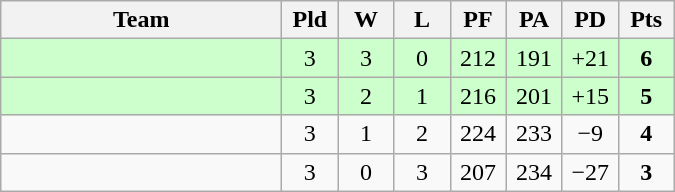<table class=wikitable style="text-align:center">
<tr>
<th width=180>Team</th>
<th width=30>Pld</th>
<th width=30>W</th>
<th width=30>L</th>
<th width=30>PF</th>
<th width=30>PA</th>
<th width=30>PD</th>
<th width=30>Pts</th>
</tr>
<tr bgcolor="#ccffcc">
<td align="left"></td>
<td>3</td>
<td>3</td>
<td>0</td>
<td>212</td>
<td>191</td>
<td>+21</td>
<td><strong>6</strong></td>
</tr>
<tr bgcolor="#ccffcc">
<td align="left"></td>
<td>3</td>
<td>2</td>
<td>1</td>
<td>216</td>
<td>201</td>
<td>+15</td>
<td><strong>5</strong></td>
</tr>
<tr>
<td align="left"></td>
<td>3</td>
<td>1</td>
<td>2</td>
<td>224</td>
<td>233</td>
<td>−9</td>
<td><strong>4</strong></td>
</tr>
<tr>
<td align="left"></td>
<td>3</td>
<td>0</td>
<td>3</td>
<td>207</td>
<td>234</td>
<td>−27</td>
<td><strong>3</strong></td>
</tr>
</table>
